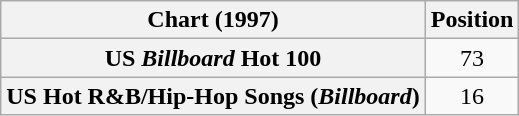<table class="wikitable plainrowheaders" style="text-align:center">
<tr>
<th>Chart (1997)</th>
<th>Position</th>
</tr>
<tr>
<th scope="row">US <em>Billboard</em> Hot 100</th>
<td>73</td>
</tr>
<tr>
<th scope="row">US Hot R&B/Hip-Hop Songs (<em>Billboard</em>)</th>
<td>16</td>
</tr>
</table>
